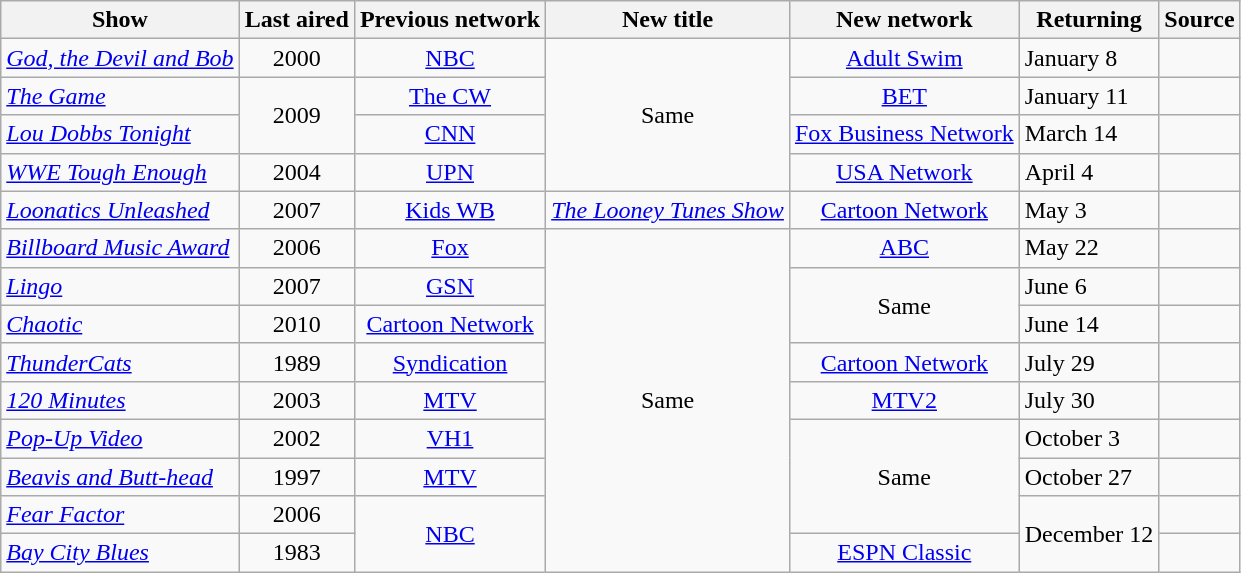<table class="wikitable sortable">
<tr ">
<th>Show</th>
<th>Last aired</th>
<th>Previous network</th>
<th>New title</th>
<th>New network</th>
<th>Returning</th>
<th>Source</th>
</tr>
<tr>
<td><em><a href='#'>God, the Devil and Bob</a></em></td>
<td style="text-align:center;">2000</td>
<td style="text-align:center;"><a href='#'>NBC</a></td>
<td rowspan="4" style="text-align:center;">Same</td>
<td style="text-align:center;"><a href='#'>Adult Swim</a></td>
<td>January 8</td>
<td></td>
</tr>
<tr>
<td><em><a href='#'>The Game</a></em></td>
<td rowspan="2" style="text-align:center;">2009</td>
<td style="text-align:center;"><a href='#'>The CW</a></td>
<td style="text-align:center;"><a href='#'>BET</a></td>
<td>January 11</td>
<td></td>
</tr>
<tr>
<td><em><a href='#'>Lou Dobbs Tonight</a></em></td>
<td style="text-align:center;"><a href='#'>CNN</a></td>
<td style="text-align:center;"><a href='#'>Fox Business Network</a></td>
<td>March 14</td>
<td style="text-align:center;"></td>
</tr>
<tr>
<td><em><a href='#'>WWE Tough Enough</a></em></td>
<td style="text-align:center;">2004</td>
<td style="text-align:center;"><a href='#'>UPN</a></td>
<td style="text-align:center;"><a href='#'>USA Network</a></td>
<td>April 4</td>
<td style="text-align:center;"></td>
</tr>
<tr>
<td><em><a href='#'>Loonatics Unleashed</a></em></td>
<td style="text-align:center;">2007</td>
<td style="text-align:center;"><a href='#'>Kids WB</a></td>
<td style="text-align:center;"><em><a href='#'>The Looney Tunes Show</a></em></td>
<td style="text-align:center;"><a href='#'>Cartoon Network</a></td>
<td>May 3</td>
<td></td>
</tr>
<tr>
<td><em><a href='#'>Billboard Music Award</a></em></td>
<td style="text-align:center;">2006</td>
<td style="text-align:center;"><a href='#'>Fox</a></td>
<td rowspan="9" style="text-align:center;">Same</td>
<td style="text-align:center;"><a href='#'>ABC</a></td>
<td>May 22</td>
<td style="text-align:center;"></td>
</tr>
<tr>
<td><em><a href='#'>Lingo</a></em></td>
<td style="text-align:center;">2007</td>
<td style="text-align:center;"><a href='#'>GSN</a></td>
<td rowspan="2" style="text-align:center;">Same</td>
<td>June 6</td>
<td style="text-align:center;"></td>
</tr>
<tr>
<td><em><a href='#'>Chaotic</a></em></td>
<td style="text-align:center;">2010</td>
<td style="text-align:center;"><a href='#'>Cartoon Network</a></td>
<td>June 14</td>
<td></td>
</tr>
<tr>
<td><em><a href='#'>ThunderCats</a></em></td>
<td style="text-align:center;">1989</td>
<td style="text-align:center;"><a href='#'>Syndication</a></td>
<td style="text-align:center;"><a href='#'>Cartoon Network</a></td>
<td>July 29</td>
<td></td>
</tr>
<tr>
<td><em><a href='#'>120 Minutes</a></em></td>
<td style="text-align:center;">2003</td>
<td style="text-align:center;"><a href='#'>MTV</a></td>
<td style="text-align:center;"><a href='#'>MTV2</a></td>
<td>July 30</td>
<td style="text-align:center;"></td>
</tr>
<tr>
<td><em><a href='#'>Pop-Up Video</a></em></td>
<td style="text-align:center;">2002</td>
<td style="text-align:center;"><a href='#'>VH1</a></td>
<td rowspan="3" style="text-align:center;">Same</td>
<td>October 3</td>
<td style="text-align:center;"></td>
</tr>
<tr>
<td><em><a href='#'>Beavis and Butt-head</a></em></td>
<td style="text-align:center;">1997</td>
<td style="text-align:center;"><a href='#'>MTV</a></td>
<td>October 27</td>
<td style="text-align:center;"></td>
</tr>
<tr>
<td><em><a href='#'>Fear Factor</a></em></td>
<td style="text-align:center;">2006</td>
<td rowspan="2" style="text-align:center;"><a href='#'>NBC</a></td>
<td rowspan="2">December 12</td>
<td style="text-align:center;"></td>
</tr>
<tr>
<td><em><a href='#'>Bay City Blues</a></em></td>
<td style="text-align:center;">1983</td>
<td style="text-align:center;"><a href='#'>ESPN Classic</a></td>
<td style="text-align:center;"></td>
</tr>
</table>
